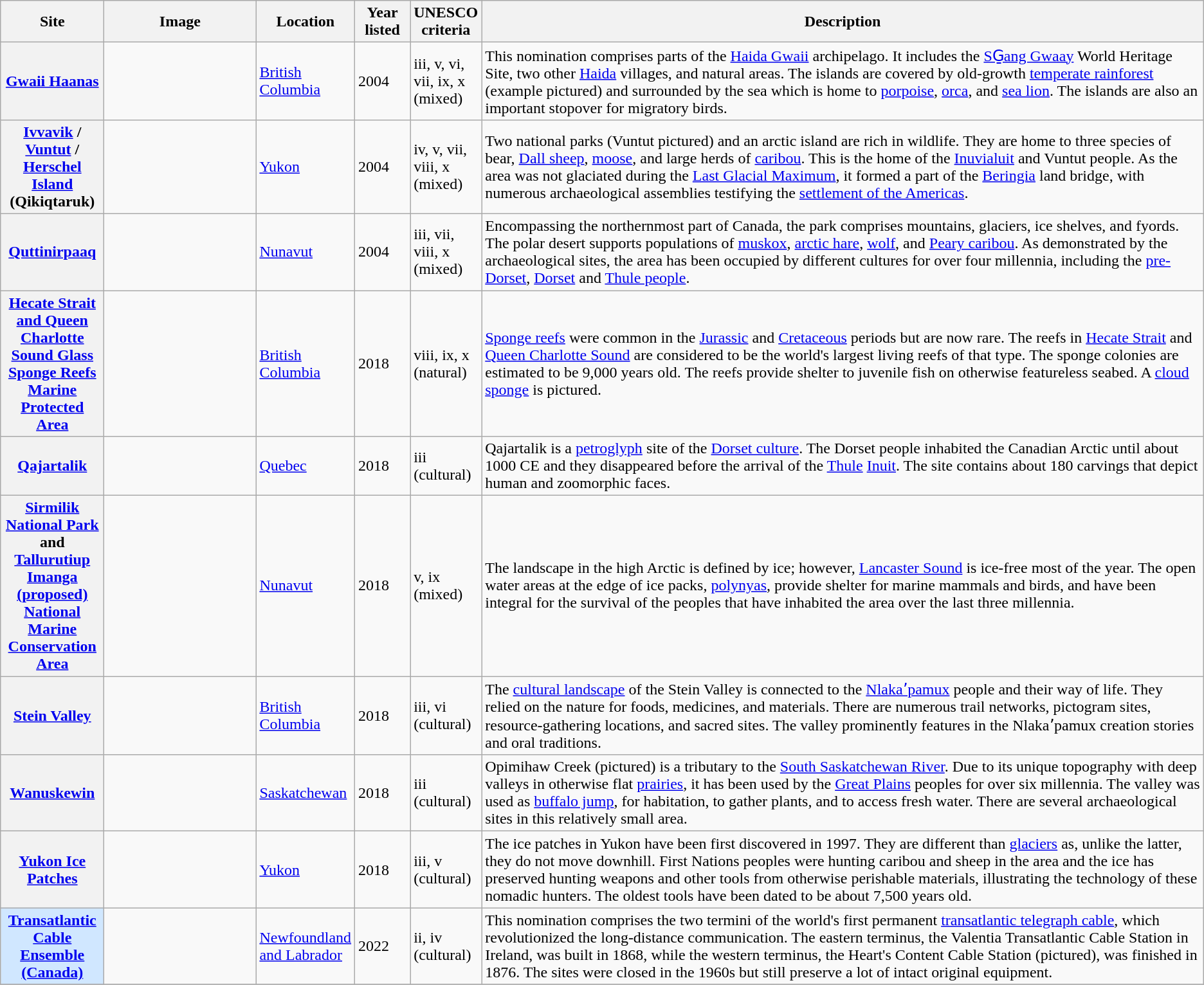<table class="wikitable sortable sticky-header" style=text-align:left;">
<tr>
<th style="width:100px;" scope="col">Site</th>
<th class="unsortable" style="width:150px;" scope="col">Image</th>
<th style="width:80px;" scope="col">Location</th>
<th style="width:50px;" scope="col">Year listed</th>
<th style="width:60px;" scope="col">UNESCO criteria</th>
<th scope="col" class="unsortable">Description</th>
</tr>
<tr>
<th scope="row"><a href='#'>Gwaii Haanas</a></th>
<td></td>
<td><a href='#'>British Columbia</a></td>
<td>2004</td>
<td>iii, v, vi, vii, ix, x (mixed)</td>
<td>This nomination comprises parts of the <a href='#'>Haida Gwaii</a> archipelago. It includes the <a href='#'>SG̱ang Gwaay</a> World Heritage Site, two other <a href='#'>Haida</a> villages, and natural areas. The islands are covered by old-growth <a href='#'>temperate rainforest</a> (example pictured) and surrounded by the sea which is home to <a href='#'>porpoise</a>, <a href='#'>orca</a>, and <a href='#'>sea lion</a>. The islands are also an important stopover for migratory birds.</td>
</tr>
<tr>
<th scope="row"><a href='#'>Ivvavik</a> / <a href='#'>Vuntut</a> / <a href='#'>Herschel Island</a> (Qikiqtaruk)</th>
<td></td>
<td><a href='#'>Yukon</a></td>
<td>2004</td>
<td>iv, v, vii, viii, x (mixed)</td>
<td>Two national parks (Vuntut pictured) and an arctic island are rich in wildlife. They are home to three species of bear, <a href='#'>Dall sheep</a>, <a href='#'>moose</a>, and large herds of <a href='#'>caribou</a>. This is the home of the <a href='#'>Inuvialuit</a> and Vuntut people. As the area was not glaciated during the <a href='#'>Last Glacial Maximum</a>, it formed a part of the <a href='#'>Beringia</a> land bridge, with numerous archaeological assemblies testifying the <a href='#'>settlement of the Americas</a>.</td>
</tr>
<tr>
<th scope="row"><a href='#'>Quttinirpaaq</a></th>
<td></td>
<td><a href='#'>Nunavut</a></td>
<td>2004</td>
<td>iii, vii, viii, x (mixed)</td>
<td>Encompassing the northernmost part of Canada, the park comprises mountains, glaciers, ice shelves, and fyords. The polar desert supports populations of <a href='#'>muskox</a>, <a href='#'>arctic hare</a>, <a href='#'>wolf</a>, and <a href='#'>Peary caribou</a>. As demonstrated by the archaeological sites, the area has been occupied by different cultures for over four millennia, including the <a href='#'>pre-Dorset</a>, <a href='#'>Dorset</a> and <a href='#'>Thule people</a>.</td>
</tr>
<tr>
<th scope="row"><a href='#'>Hecate Strait and Queen Charlotte Sound Glass Sponge Reefs Marine Protected Area</a></th>
<td></td>
<td><a href='#'>British Columbia</a></td>
<td>2018</td>
<td>viii, ix, x (natural)</td>
<td><a href='#'>Sponge reefs</a> were common in the <a href='#'>Jurassic</a> and <a href='#'>Cretaceous</a> periods but are now rare. The reefs in <a href='#'>Hecate Strait</a> and <a href='#'>Queen Charlotte Sound</a> are considered to be the world's largest living reefs of that type. The sponge colonies are estimated to be 9,000 years old. The reefs provide shelter to juvenile fish on otherwise featureless seabed. A <a href='#'>cloud sponge</a> is pictured.</td>
</tr>
<tr>
<th scope="row"><a href='#'>Qajartalik</a></th>
<td></td>
<td><a href='#'>Quebec</a></td>
<td>2018</td>
<td>iii (cultural)</td>
<td>Qajartalik is a <a href='#'>petroglyph</a> site of the <a href='#'>Dorset culture</a>. The Dorset people inhabited the Canadian Arctic until about 1000 CE and they disappeared before the arrival of the <a href='#'>Thule</a> <a href='#'>Inuit</a>. The site contains about 180 carvings that depict human and zoomorphic faces.</td>
</tr>
<tr>
<th scope="row"><a href='#'>Sirmilik National Park</a> and <a href='#'>Tallurutiup Imanga (proposed) National Marine Conservation Area</a></th>
<td></td>
<td><a href='#'>Nunavut</a></td>
<td>2018</td>
<td>v, ix (mixed)</td>
<td>The landscape in the high Arctic is defined by ice; however, <a href='#'>Lancaster Sound</a> is ice-free most of the year. The open water areas at the edge of ice packs, <a href='#'>polynyas</a>, provide shelter for marine mammals and birds, and have been integral for the survival of the peoples that have inhabited the area over the last three millennia.</td>
</tr>
<tr>
<th scope="row"><a href='#'>Stein Valley</a></th>
<td></td>
<td><a href='#'>British Columbia</a></td>
<td>2018</td>
<td>iii, vi (cultural)</td>
<td>The <a href='#'>cultural landscape</a> of the Stein Valley is connected to the <a href='#'>Nlakaʼpamux</a> people and their way of life. They relied on the nature for foods, medicines, and materials. There are numerous trail networks, pictogram sites, resource-gathering locations, and sacred sites. The valley prominently features in the Nlakaʼpamux creation stories and oral traditions.</td>
</tr>
<tr>
<th scope="row"><a href='#'>Wanuskewin</a></th>
<td></td>
<td><a href='#'>Saskatchewan</a></td>
<td>2018</td>
<td>iii (cultural)</td>
<td>Opimihaw Creek (pictured) is a tributary to the <a href='#'>South Saskatchewan River</a>. Due to its unique topography with deep valleys in otherwise flat <a href='#'>prairies</a>, it has been used by the <a href='#'>Great Plains</a> peoples for over six millennia. The valley was used as <a href='#'>buffalo jump</a>, for habitation, to gather plants, and to access fresh water. There are several archaeological sites in this relatively small area.</td>
</tr>
<tr>
<th scope="row"><a href='#'>Yukon Ice Patches</a></th>
<td></td>
<td><a href='#'>Yukon</a></td>
<td>2018</td>
<td>iii, v (cultural)</td>
<td>The ice patches in Yukon have been first discovered in 1997. They are different than <a href='#'>glaciers</a> as, unlike the latter, they do not move downhill. First Nations peoples were hunting caribou and sheep in the area and the ice has preserved hunting weapons and other tools from otherwise perishable materials, illustrating the technology of these nomadic hunters. The oldest tools have been dated to be about 7,500 years old.</td>
</tr>
<tr>
<th scope="row" style="background:#D0E7FF;"><a href='#'>Transatlantic Cable Ensemble (Canada)</a></th>
<td></td>
<td><a href='#'>Newfoundland and Labrador</a></td>
<td>2022</td>
<td>ii, iv (cultural)</td>
<td>This nomination comprises the two termini of the world's first permanent <a href='#'>transatlantic telegraph cable</a>, which revolutionized the long-distance communication. The eastern terminus, the Valentia Transatlantic Cable Station in Ireland, was built in 1868, while the western terminus, the Heart's Content Cable Station (pictured), was finished in 1876. The sites were closed in the 1960s but still preserve a lot of intact original equipment.</td>
</tr>
<tr>
</tr>
</table>
